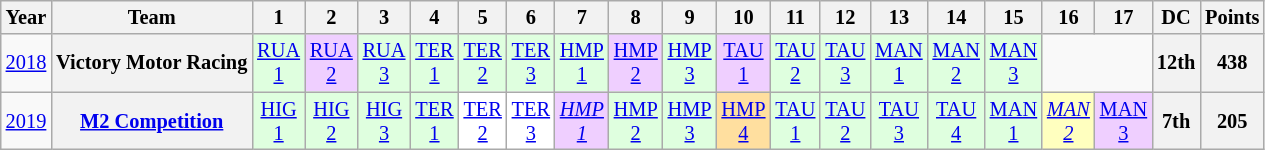<table class="wikitable" style="text-align:center; font-size:85%">
<tr>
<th>Year</th>
<th>Team</th>
<th>1</th>
<th>2</th>
<th>3</th>
<th>4</th>
<th>5</th>
<th>6</th>
<th>7</th>
<th>8</th>
<th>9</th>
<th>10</th>
<th>11</th>
<th>12</th>
<th>13</th>
<th>14</th>
<th>15</th>
<th>16</th>
<th>17</th>
<th>DC</th>
<th>Points</th>
</tr>
<tr>
<td><a href='#'>2018</a></td>
<th nowrap>Victory Motor Racing</th>
<td style="background:#DFFFDF;"><a href='#'>RUA<br>1</a><br></td>
<td style="background:#EFCFFF;"><a href='#'>RUA<br>2</a><br></td>
<td style="background:#DFFFDF;"><a href='#'>RUA<br>3</a><br></td>
<td style="background:#DFFFDF;"><a href='#'>TER<br>1</a><br></td>
<td style="background:#DFFFDF;"><a href='#'>TER<br>2</a><br></td>
<td style="background:#DFFFDF;"><a href='#'>TER<br>3</a><br></td>
<td style="background:#DFFFDF;"><a href='#'>HMP<br>1</a><br></td>
<td style="background:#EFCFFF;"><a href='#'>HMP<br>2</a><br></td>
<td style="background:#DFFFDF;"><a href='#'>HMP<br>3</a><br></td>
<td style="background:#EFCFFF;"><a href='#'>TAU<br>1</a><br></td>
<td style="background:#DFFFDF;"><a href='#'>TAU<br>2</a><br></td>
<td style="background:#DFFFDF;"><a href='#'>TAU<br>3</a><br></td>
<td style="background:#DFFFDF;"><a href='#'>MAN<br>1</a><br></td>
<td style="background:#DFFFDF;"><a href='#'>MAN<br>2</a><br></td>
<td style="background:#DFFFDF;"><a href='#'>MAN<br>3</a><br></td>
<td colspan=2></td>
<th>12th</th>
<th>438</th>
</tr>
<tr>
<td><a href='#'>2019</a></td>
<th nowrap><a href='#'>M2 Competition</a></th>
<td style="background:#DFFFDF;"><a href='#'>HIG<br>1</a><br></td>
<td style="background:#DFFFDF;"><a href='#'>HIG<br>2</a><br></td>
<td style="background:#DFFFDF;"><a href='#'>HIG<br>3</a><br></td>
<td style="background:#DFFFDF;"><a href='#'>TER<br>1</a><br></td>
<td style="background:#FFFFFF;"><a href='#'>TER<br>2</a><br></td>
<td style="background:#FFFFFF;"><a href='#'>TER<br>3</a><br></td>
<td style="background:#EFCFFF;"><em><a href='#'>HMP<br>1</a></em><br></td>
<td style="background:#DFFFDF;"><a href='#'>HMP<br>2</a><br></td>
<td style="background:#DFFFDF;"><a href='#'>HMP<br>3</a><br></td>
<td style="background:#FFDF9F;"><a href='#'>HMP<br>4</a><br></td>
<td style="background:#DFFFDF;"><a href='#'>TAU<br>1</a><br></td>
<td style="background:#DFFFDF;"><a href='#'>TAU<br>2</a><br></td>
<td style="background:#DFFFDF;"><a href='#'>TAU<br>3</a><br></td>
<td style="background:#DFFFDF;"><a href='#'>TAU<br>4</a><br></td>
<td style="background:#DFFFDF;"><a href='#'>MAN<br>1</a><br></td>
<td style="background:#FFFFBF;"><em><a href='#'>MAN<br>2</a></em><br></td>
<td style="background:#EFCFFF;"><a href='#'>MAN<br>3</a><br></td>
<th>7th</th>
<th>205</th>
</tr>
</table>
